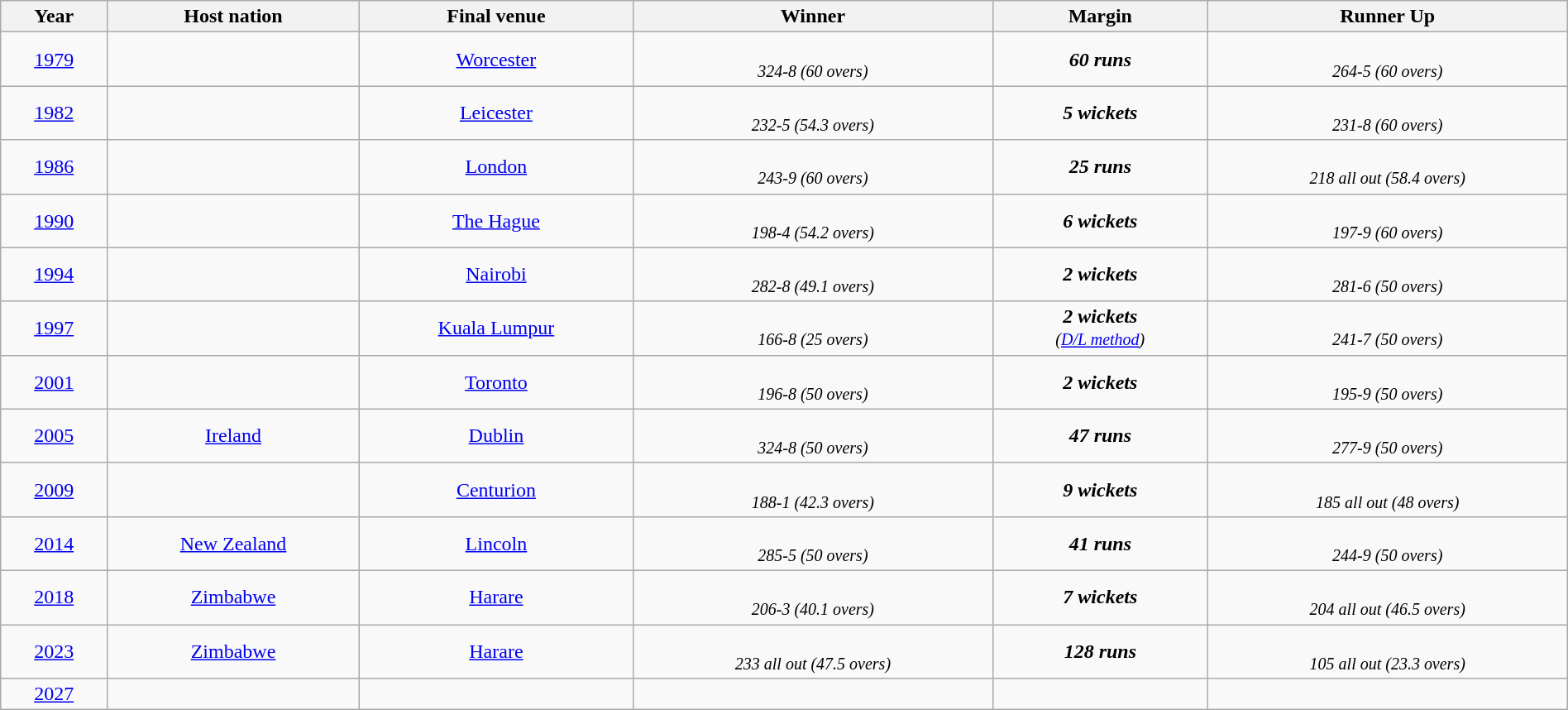<table class="wikitable" style="text-align:center;" width="100%">
<tr>
<th>Year</th>
<th>Host nation</th>
<th>Final venue</th>
<th>Winner</th>
<th>Margin</th>
<th>Runner Up</th>
</tr>
<tr>
<td><a href='#'>1979</a></td>
<td></td>
<td><a href='#'>Worcester</a></td>
<td> <br><small><em>324-8 (60 overs)</em></small></td>
<td><strong><em>60 runs</em></strong><br></td>
<td> <br><small><em>264-5 (60 overs)</em></small></td>
</tr>
<tr>
<td><a href='#'>1982</a></td>
<td></td>
<td><a href='#'>Leicester</a></td>
<td> <br><small><em>232-5 (54.3 overs)</em></small></td>
<td><strong><em>5 wickets</em></strong><br></td>
<td> <br><small><em>231-8 (60 overs)</em></small></td>
</tr>
<tr>
<td><a href='#'>1986</a></td>
<td></td>
<td><a href='#'>London</a></td>
<td> <br><small><em>243-9 (60 overs)</em></small></td>
<td><strong><em>25 runs</em></strong><br></td>
<td> <br><small><em>218 all out (58.4 overs)</em></small></td>
</tr>
<tr>
<td><a href='#'>1990</a></td>
<td></td>
<td><a href='#'>The Hague</a></td>
<td> <br><small><em>198-4 (54.2 overs)</em></small></td>
<td><strong><em>6 wickets</em></strong><br></td>
<td> <br><small><em>197-9 (60 overs)</em></small></td>
</tr>
<tr>
<td><a href='#'>1994</a></td>
<td></td>
<td><a href='#'>Nairobi</a></td>
<td> <br><small><em>282-8 (49.1 overs)</em></small></td>
<td><strong><em>2 wickets</em></strong><br></td>
<td> <br><small><em>281-6 (50 overs)</em></small></td>
</tr>
<tr>
<td><a href='#'>1997</a></td>
<td></td>
<td><a href='#'>Kuala Lumpur</a></td>
<td> <br><small><em>166-8 (25 overs)</em></small></td>
<td><strong><em>2 wickets</em></strong><br><small><em>(<a href='#'>D/L method</a>)</em></small><br></td>
<td> <br><small><em>241-7 (50 overs)</em></small></td>
</tr>
<tr>
<td><a href='#'>2001</a></td>
<td></td>
<td><a href='#'>Toronto</a></td>
<td> <br><small><em>196-8 (50 overs)</em></small></td>
<td><strong><em>2 wickets</em></strong><br></td>
<td> <br><small><em>195-9 (50 overs)</em></small></td>
</tr>
<tr>
<td><a href='#'>2005</a></td>
<td> <a href='#'>Ireland</a></td>
<td><a href='#'>Dublin</a></td>
<td> <br><small><em>324-8 (50 overs)</em></small></td>
<td><strong><em>47 runs</em></strong><br></td>
<td> <br><small><em>277-9 (50 overs)</em></small></td>
</tr>
<tr>
<td><a href='#'>2009</a></td>
<td></td>
<td><a href='#'>Centurion</a></td>
<td> <br><small><em>188-1 (42.3 overs)</em></small></td>
<td><strong><em>9 wickets</em></strong><br></td>
<td> <br><small><em>185 all out (48 overs)</em></small></td>
</tr>
<tr>
<td><a href='#'>2014</a></td>
<td> <a href='#'>New Zealand</a></td>
<td><a href='#'>Lincoln</a></td>
<td> <br><small><em>285-5 (50 overs)</em></small></td>
<td><strong><em>41 runs</em></strong><br></td>
<td> <br><small><em>244-9 (50 overs)</em></small></td>
</tr>
<tr>
<td><a href='#'>2018</a></td>
<td> <a href='#'>Zimbabwe</a></td>
<td><a href='#'>Harare</a></td>
<td> <br><small><em>206-3 (40.1 overs)</em></small></td>
<td><strong><em>7 wickets</em></strong><br></td>
<td> <br><small><em>204 all out (46.5 overs)</em></small></td>
</tr>
<tr>
<td><a href='#'>2023</a></td>
<td> <a href='#'>Zimbabwe</a></td>
<td><a href='#'>Harare</a></td>
<td> <br><small><em>233 all out (47.5 overs)</em></small></td>
<td><strong><em>128 runs</em></strong><br></td>
<td> <br><small><em>105 all out (23.3 overs)</em></small></td>
</tr>
<tr>
<td><a href='#'>2027</a></td>
<td></td>
<td></td>
<td></td>
<td></td>
<td></td>
</tr>
</table>
